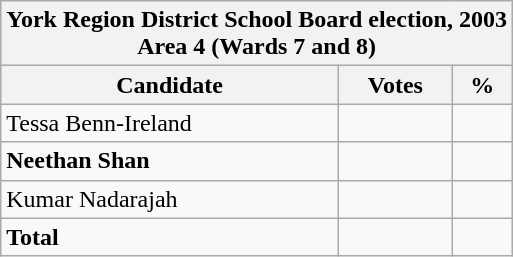<table class="wikitable collapsible" border="1" style="text-align:right;">
<tr>
<th align=center colspan=3>York Region District School Board election, 2003<br>Area 4 (Wards 7 and 8)</th>
</tr>
<tr>
<th align=left>Candidate</th>
<th align=left>Votes</th>
<th align=left>%</th>
</tr>
<tr>
<td align=left>Tessa Benn-Ireland</td>
<td></td>
<td></td>
</tr>
<tr>
<td align=left><strong>Neethan Shan</strong></td>
<td></td>
<td></td>
</tr>
<tr>
<td align=left>Kumar Nadarajah</td>
<td></td>
<td></td>
</tr>
<tr style="font-weight:bold">
<td align=left>Total</td>
<td></td>
<td></td>
</tr>
</table>
